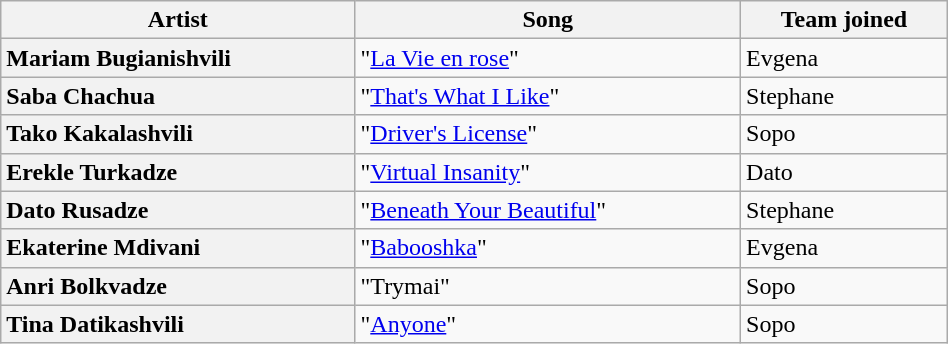<table class="sortable wikitable plainrowheaders" style="margin: 1em auto 1em auto; text-align:left; width:50%">
<tr>
<th scope="col">Artist</th>
<th scope="col">Song</th>
<th scope="col">Team joined</th>
</tr>
<tr>
<th scope="row" style="text-align:left">Mariam Bugianishvili</th>
<td>"<a href='#'>La Vie en rose</a>"</td>
<td>Evgena</td>
</tr>
<tr>
<th scope="row" style="text-align:left">Saba Chachua</th>
<td>"<a href='#'>That's What I Like</a>"</td>
<td>Stephane</td>
</tr>
<tr>
<th scope="row" style="text-align:left">Tako Kakalashvili</th>
<td>"<a href='#'>Driver's License</a>"</td>
<td>Sopo</td>
</tr>
<tr>
<th scope="row" style="text-align:left">Erekle Turkadze</th>
<td>"<a href='#'>Virtual Insanity</a>"</td>
<td>Dato</td>
</tr>
<tr>
<th scope="row" style="text-align:left">Dato Rusadze</th>
<td>"<a href='#'>Beneath Your Beautiful</a>"</td>
<td>Stephane</td>
</tr>
<tr>
<th scope="row" style="text-align:left">Ekaterine Mdivani</th>
<td>"<a href='#'>Babooshka</a>"</td>
<td>Evgena</td>
</tr>
<tr>
<th scope="row" style="text-align:left">Anri Bolkvadze</th>
<td>"Trymai" </td>
<td>Sopo</td>
</tr>
<tr>
<th scope="row" style="text-align:left">Tina Datikashvili</th>
<td>"<a href='#'>Anyone</a>"</td>
<td>Sopo</td>
</tr>
</table>
